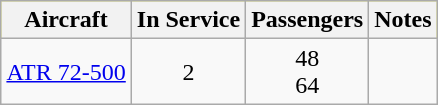<table class="wikitable" style="margin: 1em auto;">
<tr bgcolor=yellow>
<th>Aircraft</th>
<th>In Service</th>
<th>Passengers</th>
<th>Notes</th>
</tr>
<tr>
<td><a href='#'>ATR 72-500</a></td>
<td align=center>2</td>
<td align=center>48<br>64</td>
<td></td>
</tr>
</table>
